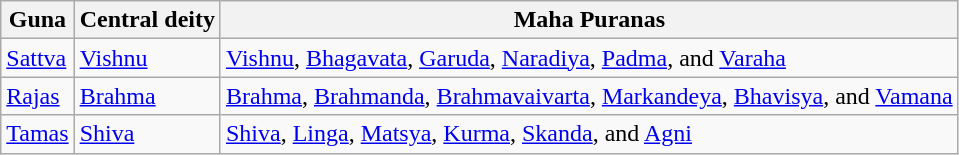<table class="wikitable">
<tr>
<th>Guna</th>
<th>Central deity</th>
<th>Maha Puranas</th>
</tr>
<tr>
<td><a href='#'>Sattva</a></td>
<td><a href='#'>Vishnu</a></td>
<td><a href='#'>Vishnu</a>, <a href='#'>Bhagavata</a>, <a href='#'>Garuda</a>, <a href='#'>Naradiya</a>, <a href='#'>Padma</a>, and <a href='#'>Varaha</a></td>
</tr>
<tr>
<td><a href='#'>Rajas</a></td>
<td><a href='#'>Brahma</a></td>
<td><a href='#'>Brahma</a>, <a href='#'>Brahmanda</a>, <a href='#'>Brahmavaivarta</a>, <a href='#'>Markandeya</a>, <a href='#'>Bhavisya</a>, and <a href='#'>Vamana</a></td>
</tr>
<tr>
<td><a href='#'>Tamas</a></td>
<td><a href='#'>Shiva</a></td>
<td><a href='#'>Shiva</a>, <a href='#'>Linga</a>, <a href='#'>Matsya</a>, <a href='#'>Kurma</a>, <a href='#'>Skanda</a>, and <a href='#'>Agni</a></td>
</tr>
</table>
